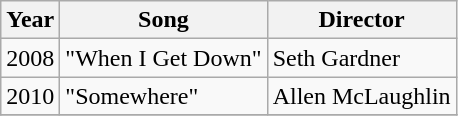<table class="wikitable">
<tr>
<th>Year</th>
<th>Song</th>
<th>Director</th>
</tr>
<tr>
<td>2008</td>
<td>"When I Get Down"</td>
<td>Seth Gardner</td>
</tr>
<tr>
<td>2010</td>
<td>"Somewhere"</td>
<td>Allen McLaughlin</td>
</tr>
<tr>
</tr>
</table>
